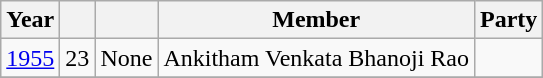<table class="wikitable sortable">
<tr>
<th>Year</th>
<th></th>
<th></th>
<th>Member</th>
<th colspan="2">Party</th>
</tr>
<tr>
<td><a href='#'>1955</a></td>
<td>23</td>
<td>None</td>
<td>Ankitham Venkata Bhanoji Rao</td>
<td></td>
</tr>
<tr>
</tr>
</table>
